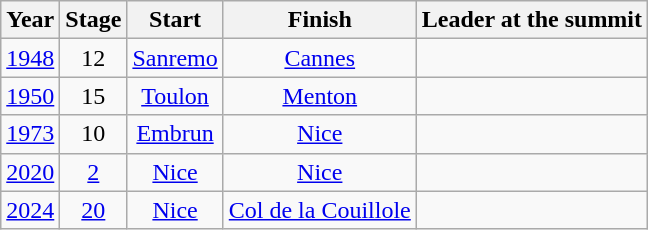<table class="wikitable" style="text-align: center;">
<tr>
<th>Year</th>
<th>Stage</th>
<th>Start</th>
<th>Finish</th>
<th>Leader at the summit</th>
</tr>
<tr>
<td align="center"><a href='#'>1948</a></td>
<td>12</td>
<td><a href='#'>Sanremo</a></td>
<td><a href='#'>Cannes</a></td>
<td align=left></td>
</tr>
<tr>
<td align="center"><a href='#'>1950</a></td>
<td>15</td>
<td><a href='#'>Toulon</a></td>
<td><a href='#'>Menton</a></td>
<td align=left></td>
</tr>
<tr>
<td align="center"><a href='#'>1973</a></td>
<td>10</td>
<td><a href='#'>Embrun</a></td>
<td><a href='#'>Nice</a></td>
<td align=left></td>
</tr>
<tr>
<td align="center"><a href='#'>2020</a></td>
<td><a href='#'>2</a></td>
<td><a href='#'>Nice</a></td>
<td><a href='#'>Nice</a></td>
<td align=left></td>
</tr>
<tr>
<td align="center"><a href='#'>2024</a></td>
<td><a href='#'>20</a></td>
<td><a href='#'>Nice</a></td>
<td><a href='#'>Col de la Couillole</a></td>
<td align=left></td>
</tr>
</table>
